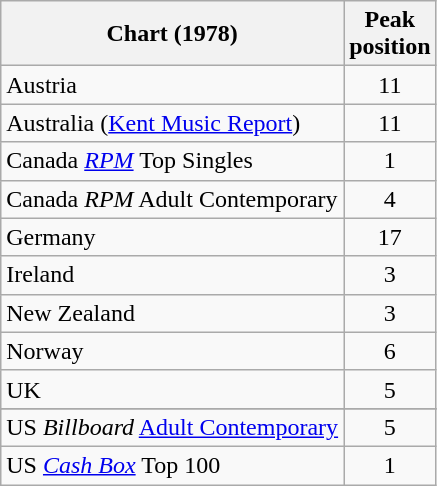<table class="wikitable sortable">
<tr>
<th align="left">Chart (1978)</th>
<th align="left">Peak<br>position</th>
</tr>
<tr>
<td align="left">Austria</td>
<td style="text-align:center;">11</td>
</tr>
<tr>
<td align="left">Australia (<a href='#'>Kent Music Report</a>)</td>
<td style="text-align:center;">11</td>
</tr>
<tr>
<td align="left">Canada <a href='#'><em>RPM</em></a> Top Singles</td>
<td style="text-align:center;">1</td>
</tr>
<tr>
<td>Canada <em>RPM</em> Adult Contemporary</td>
<td style="text-align:center;">4</td>
</tr>
<tr>
<td align="left">Germany</td>
<td style="text-align:center;">17</td>
</tr>
<tr>
<td align="left">Ireland</td>
<td style="text-align:center;">3</td>
</tr>
<tr>
<td align="left">New Zealand</td>
<td style="text-align:center;">3</td>
</tr>
<tr>
<td align="left">Norway</td>
<td style="text-align:center;">6</td>
</tr>
<tr>
<td align="left">UK</td>
<td style="text-align:center;">5</td>
</tr>
<tr>
</tr>
<tr>
<td align="left">US <em>Billboard</em> <a href='#'>Adult Contemporary</a></td>
<td style="text-align:center;">5</td>
</tr>
<tr>
<td>US <a href='#'><em>Cash Box</em></a> Top 100</td>
<td align="center">1</td>
</tr>
</table>
